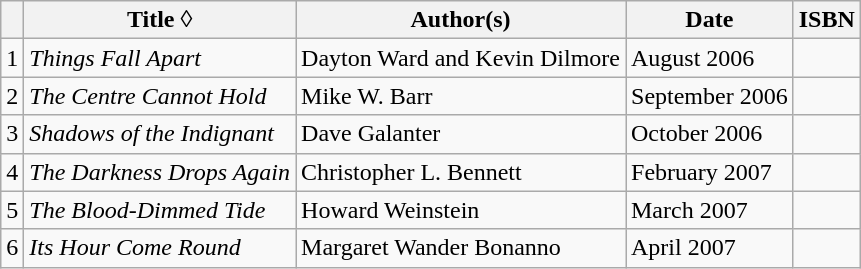<table class="wikitable">
<tr>
<th></th>
<th>Title ◊</th>
<th>Author(s)</th>
<th>Date</th>
<th>ISBN</th>
</tr>
<tr>
<td>1</td>
<td><em>Things Fall Apart</em></td>
<td>Dayton Ward and Kevin Dilmore</td>
<td>August 2006</td>
<td></td>
</tr>
<tr>
<td>2</td>
<td><em>The Centre Cannot Hold</em></td>
<td>Mike W. Barr</td>
<td>September 2006</td>
<td></td>
</tr>
<tr>
<td>3</td>
<td><em>Shadows of the Indignant</em></td>
<td>Dave Galanter</td>
<td>October 2006</td>
<td></td>
</tr>
<tr>
<td>4</td>
<td><em>The Darkness Drops Again</em></td>
<td>Christopher L. Bennett</td>
<td>February 2007</td>
<td></td>
</tr>
<tr>
<td>5</td>
<td><em>The Blood-Dimmed Tide</em></td>
<td>Howard Weinstein</td>
<td>March 2007</td>
<td></td>
</tr>
<tr>
<td>6</td>
<td><em>Its Hour Come Round</em></td>
<td>Margaret Wander Bonanno</td>
<td>April 2007</td>
<td></td>
</tr>
</table>
